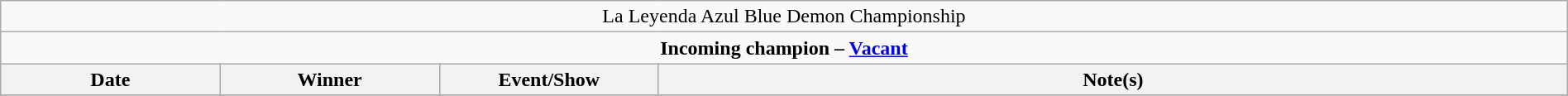<table class="wikitable" style="text-align:center; width:100%;">
<tr>
<td colspan="4" style="text-align: center;">La Leyenda Azul Blue Demon Championship</td>
</tr>
<tr>
<td colspan="4" style="text-align: center;"><strong>Incoming champion – <a href='#'>Vacant</a></strong></td>
</tr>
<tr>
<th width=14%>Date</th>
<th width=14%>Winner</th>
<th width=14%>Event/Show</th>
<th width=58%>Note(s)</th>
</tr>
<tr>
</tr>
</table>
